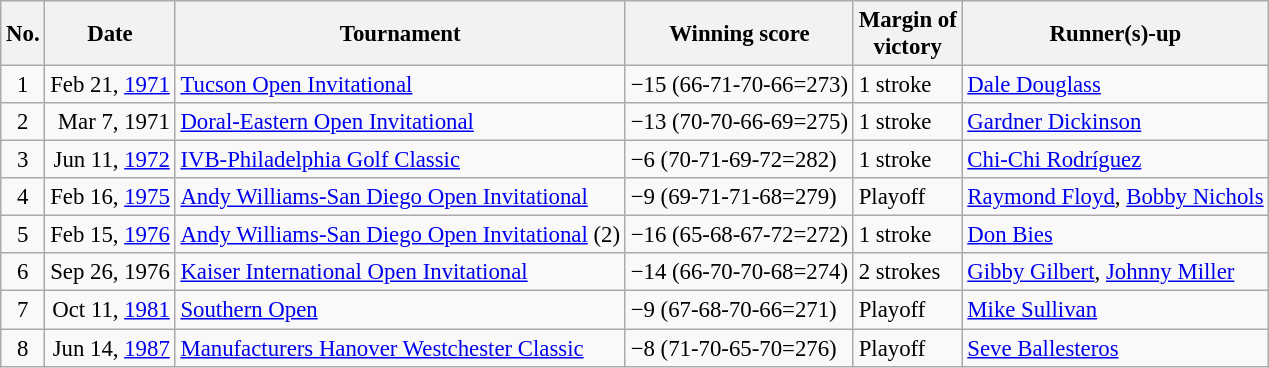<table class="wikitable" style="font-size:95%;">
<tr>
<th>No.</th>
<th>Date</th>
<th>Tournament</th>
<th>Winning score</th>
<th>Margin of<br>victory</th>
<th>Runner(s)-up</th>
</tr>
<tr>
<td align=center>1</td>
<td align=right>Feb 21, <a href='#'>1971</a></td>
<td><a href='#'>Tucson Open Invitational</a></td>
<td>−15 (66-71-70-66=273)</td>
<td>1 stroke</td>
<td> <a href='#'>Dale Douglass</a></td>
</tr>
<tr>
<td align=center>2</td>
<td align=right>Mar 7, 1971</td>
<td><a href='#'>Doral-Eastern Open Invitational</a></td>
<td>−13 (70-70-66-69=275)</td>
<td>1 stroke</td>
<td> <a href='#'>Gardner Dickinson</a></td>
</tr>
<tr>
<td align=center>3</td>
<td align=right>Jun 11, <a href='#'>1972</a></td>
<td><a href='#'>IVB-Philadelphia Golf Classic</a></td>
<td>−6 (70-71-69-72=282)</td>
<td>1 stroke</td>
<td> <a href='#'>Chi-Chi Rodríguez</a></td>
</tr>
<tr>
<td align=center>4</td>
<td align=right>Feb 16, <a href='#'>1975</a></td>
<td><a href='#'>Andy Williams-San Diego Open Invitational</a></td>
<td>−9 (69-71-71-68=279)</td>
<td>Playoff</td>
<td> <a href='#'>Raymond Floyd</a>,  <a href='#'>Bobby Nichols</a></td>
</tr>
<tr>
<td align=center>5</td>
<td align=right>Feb 15, <a href='#'>1976</a></td>
<td><a href='#'>Andy Williams-San Diego Open Invitational</a> (2)</td>
<td>−16 (65-68-67-72=272)</td>
<td>1 stroke</td>
<td> <a href='#'>Don Bies</a></td>
</tr>
<tr>
<td align=center>6</td>
<td align=right>Sep 26, 1976</td>
<td><a href='#'>Kaiser International Open Invitational</a></td>
<td>−14 (66-70-70-68=274)</td>
<td>2 strokes</td>
<td> <a href='#'>Gibby Gilbert</a>,  <a href='#'>Johnny Miller</a></td>
</tr>
<tr>
<td align=center>7</td>
<td align=right>Oct 11, <a href='#'>1981</a></td>
<td><a href='#'>Southern Open</a></td>
<td>−9 (67-68-70-66=271)</td>
<td>Playoff</td>
<td> <a href='#'>Mike Sullivan</a></td>
</tr>
<tr>
<td align=center>8</td>
<td align=right>Jun 14, <a href='#'>1987</a></td>
<td><a href='#'>Manufacturers Hanover Westchester Classic</a></td>
<td>−8 (71-70-65-70=276)</td>
<td>Playoff</td>
<td> <a href='#'>Seve Ballesteros</a></td>
</tr>
</table>
